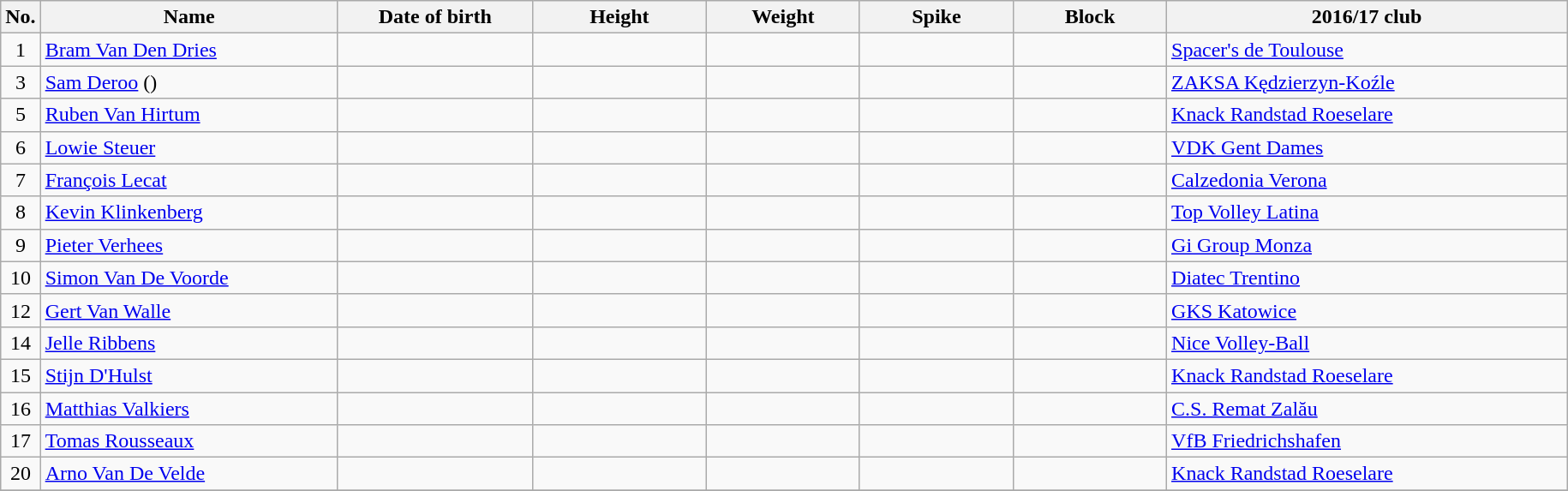<table class="wikitable sortable" style="font-size:100%; text-align:center;">
<tr>
<th>No.</th>
<th style="width:14em">Name</th>
<th style="width:9em">Date of birth</th>
<th style="width:8em">Height</th>
<th style="width:7em">Weight</th>
<th style="width:7em">Spike</th>
<th style="width:7em">Block</th>
<th style="width:19em">2016/17 club</th>
</tr>
<tr>
<td>1</td>
<td align=left><a href='#'>Bram Van Den Dries</a></td>
<td align=right></td>
<td></td>
<td></td>
<td></td>
<td></td>
<td align=left> <a href='#'>Spacer's de Toulouse</a></td>
</tr>
<tr>
<td>3</td>
<td align=left><a href='#'>Sam Deroo</a> ()</td>
<td align=right></td>
<td></td>
<td></td>
<td></td>
<td></td>
<td align=left> <a href='#'>ZAKSA Kędzierzyn-Koźle</a></td>
</tr>
<tr>
<td>5</td>
<td align=left><a href='#'>Ruben Van Hirtum</a></td>
<td align=right></td>
<td></td>
<td></td>
<td></td>
<td></td>
<td align=left> <a href='#'>Knack Randstad Roeselare</a></td>
</tr>
<tr>
<td>6</td>
<td align=left><a href='#'>Lowie Steuer</a></td>
<td align=right></td>
<td></td>
<td></td>
<td></td>
<td></td>
<td align=left> <a href='#'>VDK Gent Dames</a></td>
</tr>
<tr>
<td>7</td>
<td align=left><a href='#'>François Lecat</a></td>
<td align=right></td>
<td></td>
<td></td>
<td></td>
<td></td>
<td align=left> <a href='#'>Calzedonia Verona</a></td>
</tr>
<tr>
<td>8</td>
<td align=left><a href='#'>Kevin Klinkenberg</a></td>
<td align=right></td>
<td></td>
<td></td>
<td></td>
<td></td>
<td align=left> <a href='#'>Top Volley Latina</a></td>
</tr>
<tr>
<td>9</td>
<td align=left><a href='#'>Pieter Verhees</a></td>
<td align=right></td>
<td></td>
<td></td>
<td></td>
<td></td>
<td align=left> <a href='#'>Gi Group Monza</a></td>
</tr>
<tr>
<td>10</td>
<td align=left><a href='#'>Simon Van De Voorde</a></td>
<td align=right></td>
<td></td>
<td></td>
<td></td>
<td></td>
<td align=left> <a href='#'>Diatec Trentino</a></td>
</tr>
<tr>
<td>12</td>
<td align=left><a href='#'>Gert Van Walle</a></td>
<td align=right></td>
<td></td>
<td></td>
<td></td>
<td></td>
<td align=left> <a href='#'>GKS Katowice</a></td>
</tr>
<tr>
<td>14</td>
<td align=left><a href='#'>Jelle Ribbens</a></td>
<td align=right></td>
<td></td>
<td></td>
<td></td>
<td></td>
<td align=left> <a href='#'>Nice Volley-Ball</a></td>
</tr>
<tr>
<td>15</td>
<td align=left><a href='#'>Stijn D'Hulst</a></td>
<td align=right></td>
<td></td>
<td></td>
<td></td>
<td></td>
<td align=left> <a href='#'>Knack Randstad Roeselare</a></td>
</tr>
<tr>
<td>16</td>
<td align=left><a href='#'>Matthias Valkiers</a></td>
<td align=right></td>
<td></td>
<td></td>
<td></td>
<td></td>
<td align=left> <a href='#'>C.S. Remat Zalău</a></td>
</tr>
<tr>
<td>17</td>
<td align=left><a href='#'>Tomas Rousseaux</a></td>
<td align=right></td>
<td></td>
<td></td>
<td></td>
<td></td>
<td align=left> <a href='#'>VfB Friedrichshafen</a></td>
</tr>
<tr>
<td>20</td>
<td align=left><a href='#'>Arno Van De Velde</a></td>
<td align=right></td>
<td></td>
<td></td>
<td></td>
<td></td>
<td align=left> <a href='#'>Knack Randstad Roeselare</a></td>
</tr>
<tr>
</tr>
</table>
